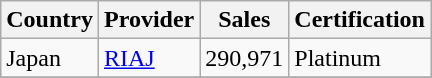<table class="wikitable" border="1">
<tr>
<th>Country</th>
<th>Provider</th>
<th>Sales</th>
<th>Certification</th>
</tr>
<tr>
<td>Japan</td>
<td><a href='#'>RIAJ</a></td>
<td>290,971</td>
<td>Platinum</td>
</tr>
<tr>
</tr>
</table>
